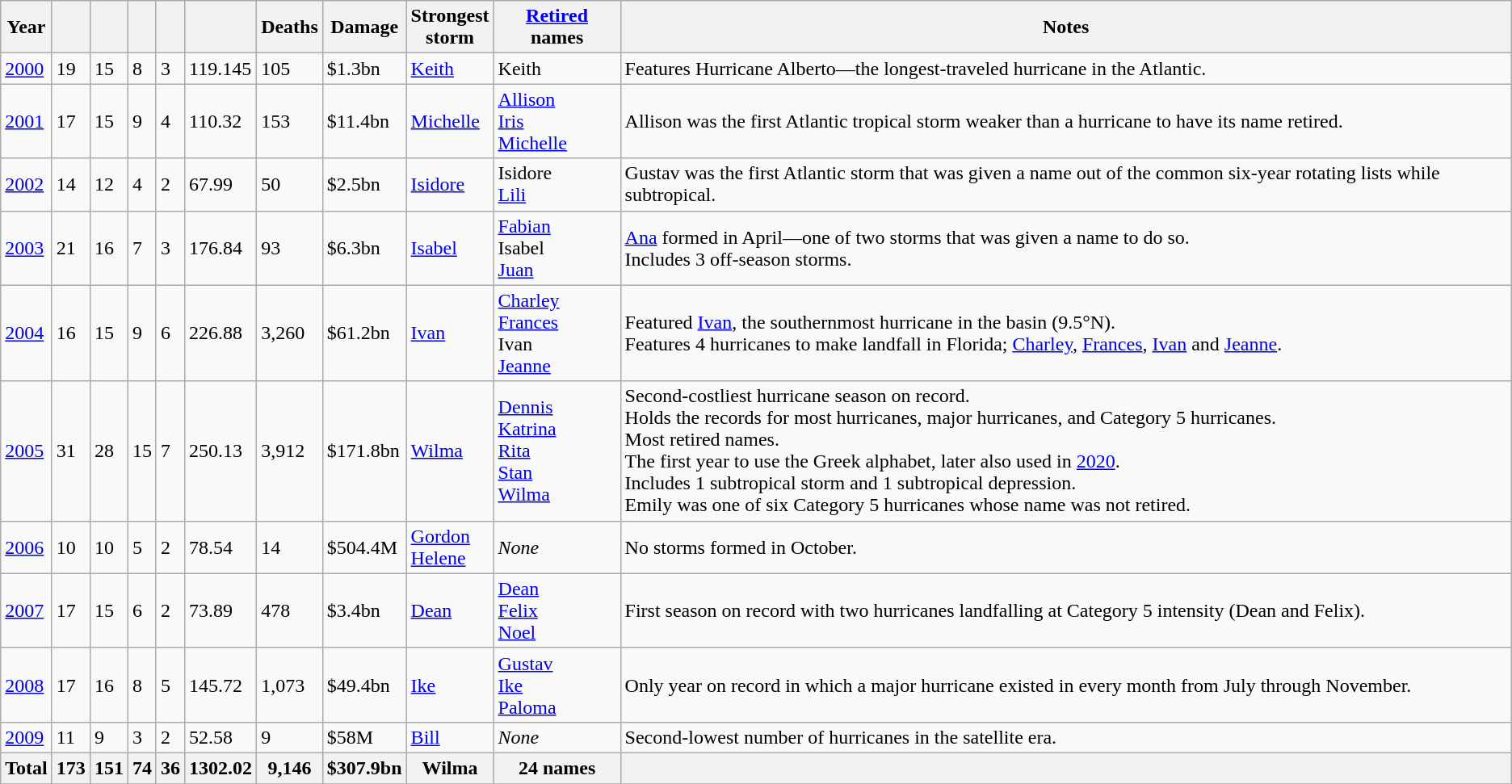<table class="wikitable sortable">
<tr>
<th>Year</th>
<th></th>
<th></th>
<th></th>
<th></th>
<th></th>
<th>Deaths</th>
<th>Damage</th>
<th>Strongest<br>storm</th>
<th><a href='#'>Retired</a> names</th>
<th>Notes</th>
</tr>
<tr>
<td><a href='#'>2000</a></td>
<td>19</td>
<td>15</td>
<td>8</td>
<td>3</td>
<td>119.145</td>
<td>105</td>
<td>$1.3bn</td>
<td> <a href='#'>Keith</a></td>
<td> Keith</td>
<td>Features Hurricane Alberto—the longest-traveled hurricane in the Atlantic.</td>
</tr>
<tr>
<td><a href='#'>2001</a></td>
<td>17</td>
<td>15</td>
<td>9</td>
<td>4</td>
<td>110.32</td>
<td>153</td>
<td>$11.4bn</td>
<td> <a href='#'>Michelle</a></td>
<td> <a href='#'>Allison</a><br> <a href='#'>Iris</a><br> <a href='#'>Michelle</a></td>
<td>Allison was the first Atlantic tropical storm weaker than a hurricane to have its name retired.</td>
</tr>
<tr>
<td><a href='#'>2002</a></td>
<td>14</td>
<td>12</td>
<td>4</td>
<td>2</td>
<td>67.99</td>
<td>50</td>
<td>$2.5bn</td>
<td> <a href='#'>Isidore</a></td>
<td> Isidore<br> <a href='#'>Lili</a></td>
<td>Gustav was the first Atlantic storm that was given a name out of the common six-year rotating lists while subtropical.</td>
</tr>
<tr>
<td><a href='#'>2003</a></td>
<td>21</td>
<td>16</td>
<td>7</td>
<td>3</td>
<td>176.84</td>
<td>93</td>
<td>$6.3bn</td>
<td> <a href='#'>Isabel</a></td>
<td> <a href='#'>Fabian</a><br> Isabel<br> <a href='#'>Juan</a></td>
<td><a href='#'>Ana</a> formed in April—one of two storms that was given a name to do so.<br>Includes 3 off-season storms.</td>
</tr>
<tr>
<td><a href='#'>2004</a></td>
<td>16</td>
<td>15</td>
<td>9</td>
<td>6</td>
<td>226.88</td>
<td>3,260</td>
<td>$61.2bn</td>
<td> <a href='#'>Ivan</a></td>
<td> <a href='#'>Charley</a><br> <a href='#'>Frances</a><br> Ivan<br> <a href='#'>Jeanne</a></td>
<td>Featured <a href='#'>Ivan</a>, the southernmost hurricane in the basin (9.5°N).<br>Features 4 hurricanes to make landfall in Florida; <a href='#'>Charley</a>, <a href='#'>Frances</a>, <a href='#'>Ivan</a> and <a href='#'>Jeanne</a>.</td>
</tr>
<tr>
<td><a href='#'>2005</a></td>
<td>31</td>
<td>28</td>
<td>15</td>
<td>7</td>
<td>250.13</td>
<td>3,912</td>
<td>$171.8bn</td>
<td> <a href='#'>Wilma</a></td>
<td> <a href='#'>Dennis</a><br> <a href='#'>Katrina</a><br> <a href='#'>Rita</a><br> <a href='#'>Stan</a><br> <a href='#'>Wilma</a></td>
<td>Second-costliest hurricane season on record.<br>Holds the records for most hurricanes, major hurricanes, and Category 5 hurricanes.<br>Most retired names.<br>The first year to use the Greek alphabet, later also used in <a href='#'>2020</a>.<br>Includes 1 subtropical storm and 1 subtropical depression. <br>Emily was one of six Category 5 hurricanes whose name was not retired.</td>
</tr>
<tr>
<td><a href='#'>2006</a></td>
<td>10</td>
<td>10</td>
<td>5</td>
<td>2</td>
<td>78.54</td>
<td>14</td>
<td>$504.4M</td>
<td> <a href='#'>Gordon</a><br> <a href='#'>Helene</a></td>
<td><em>None</em></td>
<td>No storms formed in October.</td>
</tr>
<tr>
<td><a href='#'>2007</a></td>
<td>17</td>
<td>15</td>
<td>6</td>
<td>2</td>
<td>73.89</td>
<td>478</td>
<td>$3.4bn</td>
<td> <a href='#'>Dean</a></td>
<td> <a href='#'>Dean</a> <br> <a href='#'>Felix</a><br> <a href='#'>Noel</a></td>
<td>First season on record with two hurricanes landfalling at Category 5 intensity (Dean and Felix).</td>
</tr>
<tr>
<td><a href='#'>2008</a></td>
<td>17</td>
<td>16</td>
<td>8</td>
<td>5</td>
<td>145.72</td>
<td>1,073</td>
<td>$49.4bn</td>
<td> <a href='#'>Ike</a></td>
<td> <a href='#'>Gustav</a><br> <a href='#'>Ike</a><br> <a href='#'>Paloma</a></td>
<td>Only year on record in which a major hurricane existed in every month from July through November.</td>
</tr>
<tr>
<td><a href='#'>2009</a></td>
<td>11</td>
<td>9</td>
<td>3</td>
<td>2</td>
<td>52.58</td>
<td>9</td>
<td>$58M</td>
<td> <a href='#'>Bill</a></td>
<td><em>None</em></td>
<td>Second-lowest number of hurricanes in the satellite era.</td>
</tr>
<tr class="sortbottom">
<th>Total</th>
<th>173</th>
<th>151</th>
<th>74</th>
<th>36</th>
<th>1302.02</th>
<th>9,146</th>
<th>$307.9bn</th>
<th>Wilma</th>
<th>24 names</th>
<th></th>
</tr>
<tr>
</tr>
</table>
